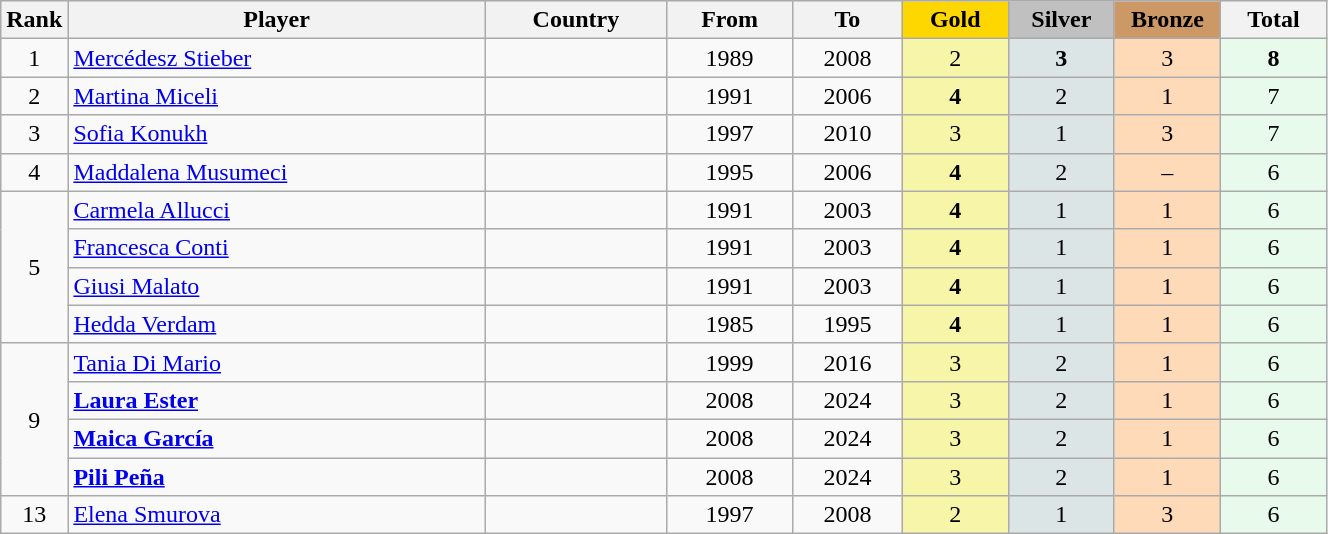<table class="wikitable plainrowheaders" width=70% style="text-align:center;">
<tr style="background-color:#EDEDED;">
<th class="hintergrundfarbe5" style="width:1em">Rank</th>
<th class="hintergrundfarbe5">Player</th>
<th class="hintergrundfarbe5">Country</th>
<th class="hintergrundfarbe5">From</th>
<th class="hintergrundfarbe5">To</th>
<th style="background:    gold; width:8%">Gold</th>
<th style="background:  silver; width:8%">Silver</th>
<th style="background: #CC9966; width:8%">Bronze</th>
<th class="hintergrundfarbe5" style="width:8%">Total</th>
</tr>
<tr>
<td>1</td>
<td align="left"><a href='#'>Mercédesz Stieber</a></td>
<td align="left"></td>
<td>1989</td>
<td>2008</td>
<td bgcolor="#F7F6A8">2</td>
<td bgcolor="#DCE5E5"><strong>3</strong></td>
<td bgcolor="#FFDAB9">3</td>
<td bgcolor="#E7FAEC"><strong>8</strong></td>
</tr>
<tr align="center">
<td>2</td>
<td align="left"><a href='#'>Martina Miceli</a></td>
<td align="left"></td>
<td>1991</td>
<td>2006</td>
<td bgcolor="#F7F6A8"><strong>4</strong></td>
<td bgcolor="#DCE5E5">2</td>
<td bgcolor="#FFDAB9">1</td>
<td bgcolor="#E7FAEC">7</td>
</tr>
<tr align="center">
<td>3</td>
<td align="left"><a href='#'>Sofia Konukh</a></td>
<td align="left"></td>
<td>1997</td>
<td>2010</td>
<td bgcolor="#F7F6A8">3</td>
<td bgcolor="#DCE5E5">1</td>
<td bgcolor="#FFDAB9">3</td>
<td bgcolor="#E7FAEC">7</td>
</tr>
<tr align="center">
<td>4</td>
<td align="left"><a href='#'>Maddalena Musumeci</a></td>
<td align="left"></td>
<td>1995</td>
<td>2006</td>
<td bgcolor="#F7F6A8"><strong>4</strong></td>
<td bgcolor="#DCE5E5">2</td>
<td bgcolor="#FFDAB9">–</td>
<td bgcolor="#E7FAEC">6</td>
</tr>
<tr align="center">
<td rowspan="4">5</td>
<td align="left"><a href='#'>Carmela Allucci</a></td>
<td align="left"></td>
<td>1991</td>
<td>2003</td>
<td bgcolor="#F7F6A8"><strong>4</strong></td>
<td bgcolor="#DCE5E5">1</td>
<td bgcolor="#FFDAB9">1</td>
<td bgcolor="#E7FAEC">6</td>
</tr>
<tr align="center">
<td align="left"><a href='#'>Francesca Conti</a></td>
<td align="left"></td>
<td>1991</td>
<td>2003</td>
<td bgcolor="#F7F6A8"><strong>4</strong></td>
<td bgcolor="#DCE5E5">1</td>
<td bgcolor="#FFDAB9">1</td>
<td bgcolor="#E7FAEC">6</td>
</tr>
<tr align="center">
<td align="left"><a href='#'>Giusi Malato</a></td>
<td align="left"></td>
<td>1991</td>
<td>2003</td>
<td bgcolor="#F7F6A8"><strong>4</strong></td>
<td bgcolor="#DCE5E5">1</td>
<td bgcolor="#FFDAB9">1</td>
<td bgcolor="#E7FAEC">6</td>
</tr>
<tr align="center">
<td align="left"><a href='#'>Hedda Verdam</a></td>
<td align="left"></td>
<td>1985</td>
<td>1995</td>
<td bgcolor="#F7F6A8"><strong>4</strong></td>
<td bgcolor="#DCE5E5">1</td>
<td bgcolor="#FFDAB9">1</td>
<td bgcolor="#E7FAEC">6</td>
</tr>
<tr align="center">
<td rowspan="4">9</td>
<td align="left"><a href='#'>Tania Di Mario</a></td>
<td align="left"></td>
<td>1999</td>
<td>2016</td>
<td bgcolor="#F7F6A8">3</td>
<td bgcolor="#DCE5E5">2</td>
<td bgcolor="#FFDAB9">1</td>
<td bgcolor="#E7FAEC">6</td>
</tr>
<tr align="center">
<td align="left"><strong><a href='#'>Laura Ester</a></strong></td>
<td align="left"></td>
<td>2008</td>
<td>2024</td>
<td bgcolor="#F7F6A8">3</td>
<td bgcolor="#DCE5E5">2</td>
<td bgcolor="#FFDAB9">1</td>
<td bgcolor="#E7FAEC">6</td>
</tr>
<tr align="center">
<td align="left"><strong><a href='#'>Maica García</a></strong></td>
<td align="left"></td>
<td>2008</td>
<td>2024</td>
<td bgcolor="#F7F6A8">3</td>
<td bgcolor="#DCE5E5">2</td>
<td bgcolor="#FFDAB9">1</td>
<td bgcolor="#E7FAEC">6</td>
</tr>
<tr align="center">
<td align="left"><strong><a href='#'>Pili Peña</a></strong></td>
<td align="left"></td>
<td>2008</td>
<td>2024</td>
<td bgcolor="#F7F6A8">3</td>
<td bgcolor="#DCE5E5">2</td>
<td bgcolor="#FFDAB9">1</td>
<td bgcolor="#E7FAEC">6</td>
</tr>
<tr align="center">
<td>13</td>
<td align="left"><a href='#'>Elena Smurova</a></td>
<td align="left"></td>
<td>1997</td>
<td>2008</td>
<td bgcolor="#F7F6A8">2</td>
<td bgcolor="#DCE5E5">1</td>
<td bgcolor="#FFDAB9">3</td>
<td bgcolor="#E7FAEC">6</td>
</tr>
</table>
